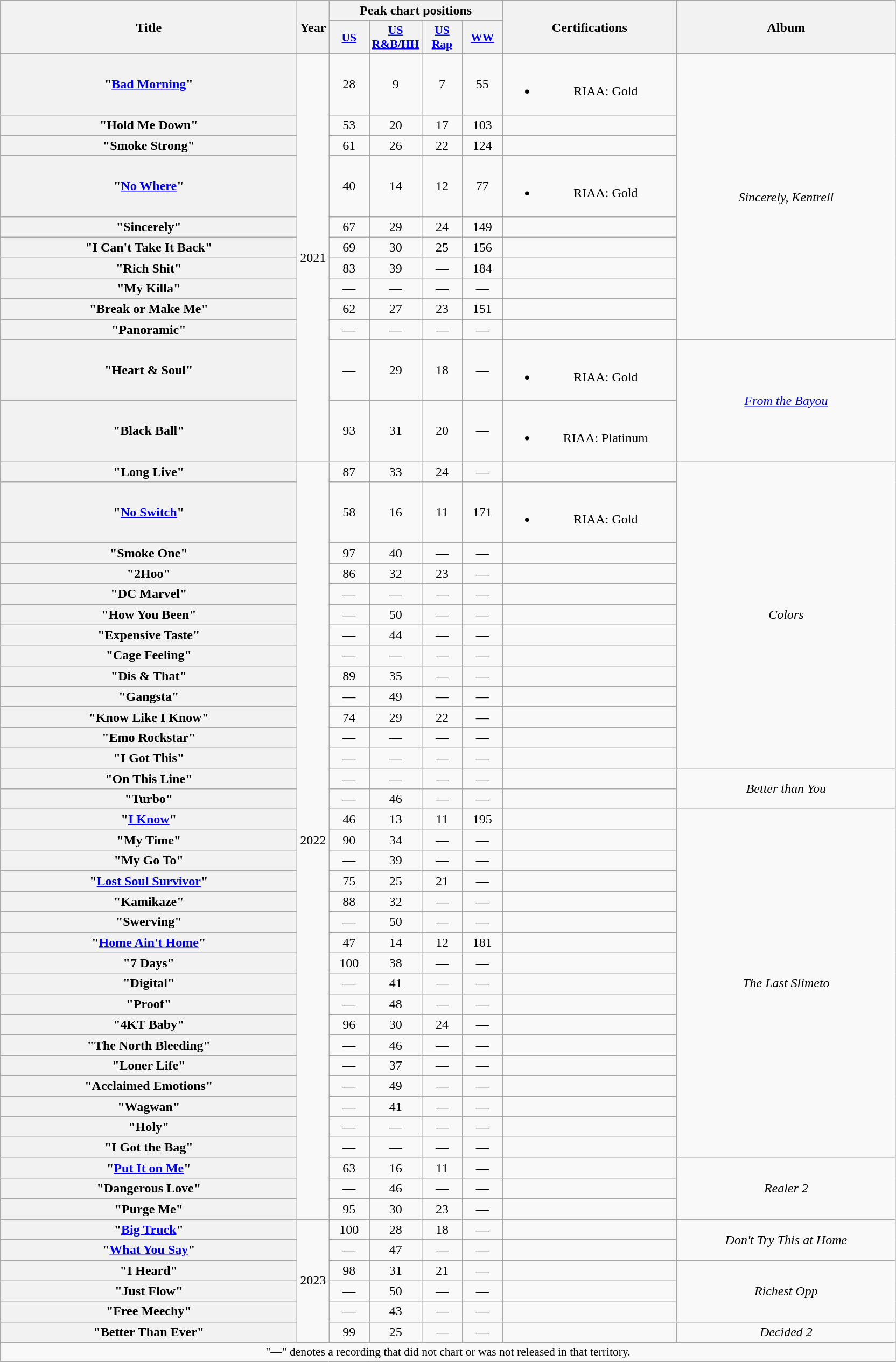<table class="wikitable plainrowheaders" style="text-align:center;">
<tr>
<th scope="col" rowspan="2" style="width:22.5em;">Title</th>
<th scope="col" rowspan="2" style="width:1em;">Year</th>
<th scope="col" colspan="4">Peak chart positions</th>
<th scope="col" rowspan="2" style="width:13em;">Certifications</th>
<th scope="col" rowspan="2" style="width:16.5em;">Album</th>
</tr>
<tr>
<th scope="col" style="width:3em;font-size:90%;"><a href='#'>US</a></th>
<th scope="col" style="width:3em;font-size:90%;"><a href='#'>US<br>R&B/HH</a></th>
<th scope="col" style="width:3em;font-size:90%;"><a href='#'>US<br>Rap</a></th>
<th scope="col" style="width:3em;font-size:90%;"><a href='#'>WW</a></th>
</tr>
<tr>
<th scope="row">"<a href='#'>Bad Morning</a>"</th>
<td rowspan="12">2021</td>
<td>28</td>
<td>9</td>
<td>7</td>
<td>55</td>
<td><br><ul><li>RIAA: Gold</li></ul></td>
<td rowspan="10"><em>Sincerely, Kentrell</em></td>
</tr>
<tr>
<th scope="row">"Hold Me Down"</th>
<td>53</td>
<td>20</td>
<td>17</td>
<td>103</td>
<td></td>
</tr>
<tr>
<th scope="row">"Smoke Strong"</th>
<td>61</td>
<td>26</td>
<td>22</td>
<td>124</td>
<td></td>
</tr>
<tr>
<th scope="row">"<a href='#'>No Where</a>"</th>
<td>40</td>
<td>14</td>
<td>12</td>
<td>77</td>
<td><br><ul><li>RIAA: Gold</li></ul></td>
</tr>
<tr>
<th scope="row">"Sincerely"</th>
<td>67</td>
<td>29</td>
<td>24</td>
<td>149</td>
<td></td>
</tr>
<tr>
<th scope="row">"I Can't Take It Back"</th>
<td>69</td>
<td>30</td>
<td>25</td>
<td>156</td>
<td></td>
</tr>
<tr>
<th scope="row">"Rich Shit"</th>
<td>83</td>
<td>39</td>
<td>—</td>
<td>184</td>
<td></td>
</tr>
<tr>
<th scope="row">"My Killa"</th>
<td>—</td>
<td>—</td>
<td>—</td>
<td>—</td>
<td></td>
</tr>
<tr>
<th scope="row">"Break or Make Me"</th>
<td>62</td>
<td>27</td>
<td>23</td>
<td>151</td>
<td></td>
</tr>
<tr>
<th scope="row">"Panoramic"</th>
<td>—</td>
<td>—</td>
<td>—</td>
<td>—</td>
<td></td>
</tr>
<tr>
<th scope="row">"Heart & Soul"<br></th>
<td>—</td>
<td>29</td>
<td>18</td>
<td>—</td>
<td><br><ul><li>RIAA: Gold</li></ul></td>
<td rowspan="2"><em><a href='#'>From the Bayou</a></em></td>
</tr>
<tr>
<th scope="row">"Black Ball"<br></th>
<td>93</td>
<td>31</td>
<td>20</td>
<td>—</td>
<td><br><ul><li>RIAA: Platinum</li></ul></td>
</tr>
<tr>
<th scope="row">"Long Live"<br></th>
<td rowspan="35">2022</td>
<td>87</td>
<td>33</td>
<td>24</td>
<td>—</td>
<td></td>
<td rowspan="13"><em>Colors</em></td>
</tr>
<tr>
<th scope="row">"<a href='#'>No Switch</a>"<br></th>
<td>58</td>
<td>16</td>
<td>11</td>
<td>171</td>
<td><br><ul><li>RIAA: Gold</li></ul></td>
</tr>
<tr>
<th scope="row">"Smoke One"<br></th>
<td>97</td>
<td>40</td>
<td>—</td>
<td>—</td>
<td></td>
</tr>
<tr>
<th scope="row">"2Hoo"<br></th>
<td>86</td>
<td>32</td>
<td>23</td>
<td>—</td>
<td></td>
</tr>
<tr>
<th scope="row">"DC Marvel"<br></th>
<td>—</td>
<td>—</td>
<td>—</td>
<td>—</td>
<td></td>
</tr>
<tr>
<th scope="row">"How You Been"<br></th>
<td>—</td>
<td>50</td>
<td>—</td>
<td>—</td>
<td></td>
</tr>
<tr>
<th scope="row">"Expensive Taste"<br></th>
<td>—</td>
<td>44</td>
<td>—</td>
<td>—</td>
<td></td>
</tr>
<tr>
<th scope="row">"Cage Feeling"<br></th>
<td>—</td>
<td>—</td>
<td>—</td>
<td>—</td>
<td></td>
</tr>
<tr>
<th scope="row">"Dis & That"<br></th>
<td>89</td>
<td>35</td>
<td>—</td>
<td>—</td>
<td></td>
</tr>
<tr>
<th scope="row">"Gangsta"<br></th>
<td>—</td>
<td>49</td>
<td>—</td>
<td>—</td>
<td></td>
</tr>
<tr>
<th scope="row">"Know Like I Know"<br></th>
<td>74</td>
<td>29</td>
<td>22</td>
<td>—</td>
<td></td>
</tr>
<tr>
<th scope="row">"Emo Rockstar"<br></th>
<td>—</td>
<td>—</td>
<td>—</td>
<td>—</td>
<td></td>
</tr>
<tr>
<th scope="row">"I Got This"<br></th>
<td>—</td>
<td>—</td>
<td>—</td>
<td>—</td>
</tr>
<tr>
<th scope="row">"On This Line"<br></th>
<td>—</td>
<td>—</td>
<td>—</td>
<td>—</td>
<td></td>
<td rowspan="2"><em>Better than You</em></td>
</tr>
<tr>
<th scope="row">"Turbo"<br></th>
<td>—</td>
<td>46</td>
<td>—</td>
<td>—</td>
<td></td>
</tr>
<tr>
<th scope="row">"<a href='#'>I Know</a>"<br></th>
<td>46</td>
<td>13</td>
<td>11</td>
<td>195</td>
<td></td>
<td rowspan="17"><em>The Last Slimeto</em></td>
</tr>
<tr>
<th scope="row">"My Time"<br></th>
<td>90</td>
<td>34</td>
<td>—</td>
<td>—</td>
<td></td>
</tr>
<tr>
<th scope="row">"My Go To"<br></th>
<td>—</td>
<td>39</td>
<td>—</td>
<td>—</td>
</tr>
<tr>
<th scope="row">"<a href='#'>Lost Soul Survivor</a>"<br></th>
<td>75</td>
<td>25</td>
<td>21</td>
<td>—</td>
<td></td>
</tr>
<tr>
<th scope="row">"Kamikaze"<br></th>
<td>88</td>
<td>32</td>
<td>—</td>
<td>—</td>
<td></td>
</tr>
<tr>
<th scope="row">"Swerving"<br></th>
<td>—</td>
<td>50</td>
<td>—</td>
<td>—</td>
<td></td>
</tr>
<tr>
<th scope="row">"<a href='#'>Home Ain't Home</a>"<br></th>
<td>47</td>
<td>14</td>
<td>12</td>
<td>181</td>
<td></td>
</tr>
<tr>
<th scope="row">"7 Days"<br></th>
<td>100</td>
<td>38</td>
<td>—</td>
<td>—</td>
<td></td>
</tr>
<tr>
<th scope="row">"Digital"<br></th>
<td>—</td>
<td>41</td>
<td>—</td>
<td>—</td>
<td></td>
</tr>
<tr>
<th scope="row">"Proof"<br></th>
<td>—</td>
<td>48</td>
<td>—</td>
<td>—</td>
<td></td>
</tr>
<tr>
<th scope="row">"4KT Baby"<br></th>
<td>96</td>
<td>30</td>
<td>24</td>
<td>—</td>
<td></td>
</tr>
<tr>
<th scope="row">"The North Bleeding"<br></th>
<td>—</td>
<td>46</td>
<td>—</td>
<td>—</td>
<td></td>
</tr>
<tr>
<th scope="row">"Loner Life"<br></th>
<td>—</td>
<td>37</td>
<td>—</td>
<td>—</td>
<td></td>
</tr>
<tr>
<th scope="row">"Acclaimed Emotions"<br></th>
<td>—</td>
<td>49</td>
<td>—</td>
<td>—</td>
<td></td>
</tr>
<tr>
<th scope="row">"Wagwan"<br></th>
<td>—</td>
<td>41</td>
<td>—</td>
<td>—</td>
<td></td>
</tr>
<tr>
<th scope="row">"Holy"<br></th>
<td>—</td>
<td>—</td>
<td>—</td>
<td>—</td>
<td></td>
</tr>
<tr>
<th scope="row">"I Got the Bag"<br></th>
<td>—</td>
<td>—</td>
<td>—</td>
<td>—</td>
<td></td>
</tr>
<tr>
<th scope="row">"<a href='#'>Put It on Me</a>"<br></th>
<td>63</td>
<td>16</td>
<td>11</td>
<td>—</td>
<td></td>
<td rowspan="3"><em>Realer 2</em></td>
</tr>
<tr>
<th scope="row">"Dangerous Love"<br></th>
<td>—</td>
<td>46</td>
<td>—</td>
<td>—</td>
<td></td>
</tr>
<tr>
<th scope="row">"Purge Me"<br></th>
<td>95</td>
<td>30</td>
<td>23</td>
<td>—</td>
<td></td>
</tr>
<tr>
<th scope="row">"<a href='#'>Big Truck</a>"<br></th>
<td rowspan="6">2023</td>
<td>100</td>
<td>28</td>
<td>18</td>
<td>—</td>
<td></td>
<td rowspan="2"><em>Don't Try This at Home</em></td>
</tr>
<tr>
<th scope="row">"<a href='#'>What You Say</a>"<br></th>
<td>—</td>
<td>47</td>
<td>—</td>
<td>—</td>
<td></td>
</tr>
<tr>
<th scope="row">"I Heard"<br></th>
<td>98</td>
<td>31</td>
<td>21</td>
<td>—</td>
<td></td>
<td rowspan="3"><em>Richest Opp</em></td>
</tr>
<tr>
<th scope="row">"Just Flow"<br></th>
<td>—</td>
<td>50</td>
<td>—</td>
<td>—</td>
<td></td>
</tr>
<tr>
<th scope="row">"Free Meechy"<br></th>
<td>—</td>
<td>43</td>
<td>—</td>
<td>—</td>
<td></td>
</tr>
<tr>
<th scope="row">"Better Than Ever"<br></th>
<td>99</td>
<td>25</td>
<td>—</td>
<td>—</td>
<td></td>
<td><em>Decided 2</em></td>
</tr>
<tr>
<td style="font-size:90%" colspan="15">"—" denotes a recording that did not chart or was not released in that territory.</td>
</tr>
</table>
